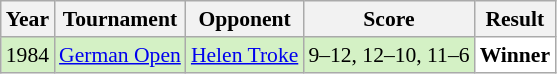<table class="sortable wikitable" style="font-size: 90%;">
<tr>
<th>Year</th>
<th>Tournament</th>
<th>Opponent</th>
<th>Score</th>
<th>Result</th>
</tr>
<tr style="background:#D4F1C5">
<td align="center">1984</td>
<td align="left"><a href='#'>German Open</a></td>
<td align="left"> <a href='#'>Helen Troke</a></td>
<td align="left">9–12, 12–10, 11–6</td>
<td style="text-align:left; background:white"> <strong>Winner</strong></td>
</tr>
</table>
